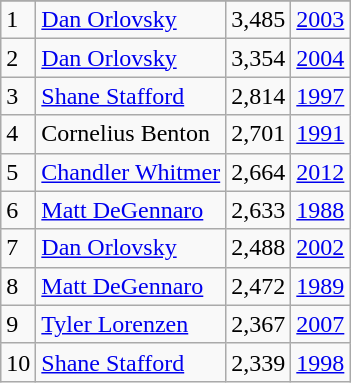<table class="wikitable">
<tr>
</tr>
<tr>
<td>1</td>
<td><a href='#'>Dan Orlovsky</a></td>
<td>3,485</td>
<td><a href='#'>2003</a></td>
</tr>
<tr>
<td>2</td>
<td><a href='#'>Dan Orlovsky</a></td>
<td>3,354</td>
<td><a href='#'>2004</a></td>
</tr>
<tr>
<td>3</td>
<td><a href='#'>Shane Stafford</a></td>
<td>2,814</td>
<td><a href='#'>1997</a></td>
</tr>
<tr>
<td>4</td>
<td>Cornelius Benton</td>
<td>2,701</td>
<td><a href='#'>1991</a></td>
</tr>
<tr>
<td>5</td>
<td><a href='#'>Chandler Whitmer</a></td>
<td>2,664</td>
<td><a href='#'>2012</a></td>
</tr>
<tr>
<td>6</td>
<td><a href='#'>Matt DeGennaro</a></td>
<td>2,633</td>
<td><a href='#'>1988</a></td>
</tr>
<tr>
<td>7</td>
<td><a href='#'>Dan Orlovsky</a></td>
<td>2,488</td>
<td><a href='#'>2002</a></td>
</tr>
<tr>
<td>8</td>
<td><a href='#'>Matt DeGennaro</a></td>
<td>2,472</td>
<td><a href='#'>1989</a></td>
</tr>
<tr>
<td>9</td>
<td><a href='#'>Tyler Lorenzen</a></td>
<td>2,367</td>
<td><a href='#'>2007</a></td>
</tr>
<tr>
<td>10</td>
<td><a href='#'>Shane Stafford</a></td>
<td>2,339</td>
<td><a href='#'>1998</a></td>
</tr>
</table>
